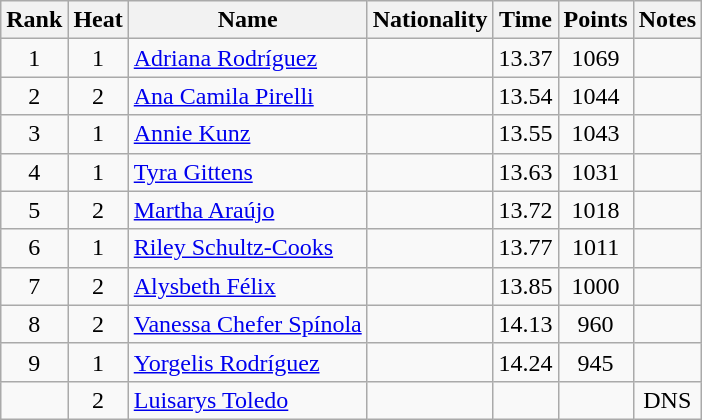<table class="wikitable sortable" style="text-align:center">
<tr>
<th>Rank</th>
<th>Heat</th>
<th>Name</th>
<th>Nationality</th>
<th>Time</th>
<th>Points</th>
<th>Notes</th>
</tr>
<tr>
<td>1</td>
<td>1</td>
<td align=left><a href='#'>Adriana Rodríguez</a></td>
<td align=left></td>
<td>13.37</td>
<td>1069</td>
<td><strong></strong></td>
</tr>
<tr>
<td>2</td>
<td>2</td>
<td align=left><a href='#'>Ana Camila Pirelli</a></td>
<td align=left></td>
<td>13.54</td>
<td>1044</td>
<td><strong></strong></td>
</tr>
<tr>
<td>3</td>
<td>1</td>
<td align=left><a href='#'>Annie Kunz</a></td>
<td align=left></td>
<td>13.55</td>
<td>1043</td>
<td></td>
</tr>
<tr>
<td>4</td>
<td>1</td>
<td align=left><a href='#'>Tyra Gittens</a></td>
<td align=left></td>
<td>13.63</td>
<td>1031</td>
<td></td>
</tr>
<tr>
<td>5</td>
<td>2</td>
<td align=left><a href='#'>Martha Araújo</a></td>
<td align=left></td>
<td>13.72</td>
<td>1018</td>
<td><strong></strong></td>
</tr>
<tr>
<td>6</td>
<td>1</td>
<td align=left><a href='#'>Riley Schultz-Cooks</a></td>
<td align=left></td>
<td>13.77</td>
<td>1011</td>
<td></td>
</tr>
<tr>
<td>7</td>
<td>2</td>
<td align=left><a href='#'>Alysbeth Félix</a></td>
<td align=left></td>
<td>13.85</td>
<td>1000</td>
<td><strong></strong></td>
</tr>
<tr>
<td>8</td>
<td>2</td>
<td align=left><a href='#'>Vanessa Chefer Spínola</a></td>
<td align=left></td>
<td>14.13</td>
<td>960</td>
<td><strong></strong></td>
</tr>
<tr>
<td>9</td>
<td>1</td>
<td align=left><a href='#'>Yorgelis Rodríguez</a></td>
<td align=left></td>
<td>14.24</td>
<td>945</td>
<td></td>
</tr>
<tr>
<td></td>
<td>2</td>
<td align=left><a href='#'>Luisarys Toledo</a></td>
<td align=left></td>
<td></td>
<td></td>
<td>DNS</td>
</tr>
</table>
